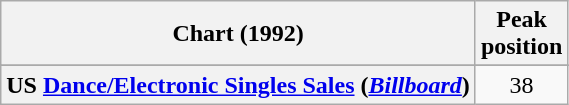<table class="wikitable sortable plainrowheaders" style="text-align:center">
<tr>
<th scope="col">Chart (1992)</th>
<th scope="col">Peak<br>position</th>
</tr>
<tr>
</tr>
<tr>
<th scope="row">US <a href='#'>Dance/Electronic Singles Sales</a> (<em><a href='#'>Billboard</a></em>)</th>
<td>38</td>
</tr>
</table>
